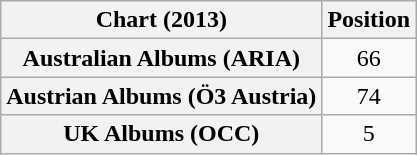<table class="wikitable sortable plainrowheaders">
<tr>
<th scope="col">Chart (2013)</th>
<th scope="col">Position</th>
</tr>
<tr>
<th scope="row">Australian Albums (ARIA)</th>
<td align="center">66</td>
</tr>
<tr>
<th scope="row">Austrian Albums (Ö3 Austria)</th>
<td align="center">74</td>
</tr>
<tr>
<th scope="row">UK Albums (OCC)</th>
<td align="center">5</td>
</tr>
</table>
